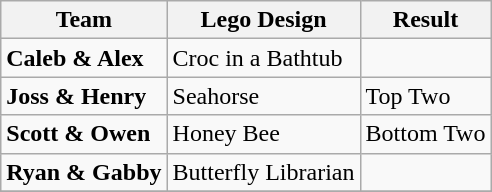<table class="wikitable plainrowheaders">
<tr>
<th scope="col">Team</th>
<th scope="col">Lego Design</th>
<th>Result</th>
</tr>
<tr>
<td><strong>Caleb & Alex</strong></td>
<td>Croc in a Bathtub</td>
<td></td>
</tr>
<tr>
<td><strong>Joss & Henry</strong></td>
<td>Seahorse</td>
<td>Top Two</td>
</tr>
<tr>
<td><strong>Scott & Owen</strong></td>
<td>Honey Bee</td>
<td>Bottom Two</td>
</tr>
<tr>
<td><strong>Ryan & Gabby</strong></td>
<td>Butterfly Librarian</td>
<td></td>
</tr>
<tr>
</tr>
</table>
